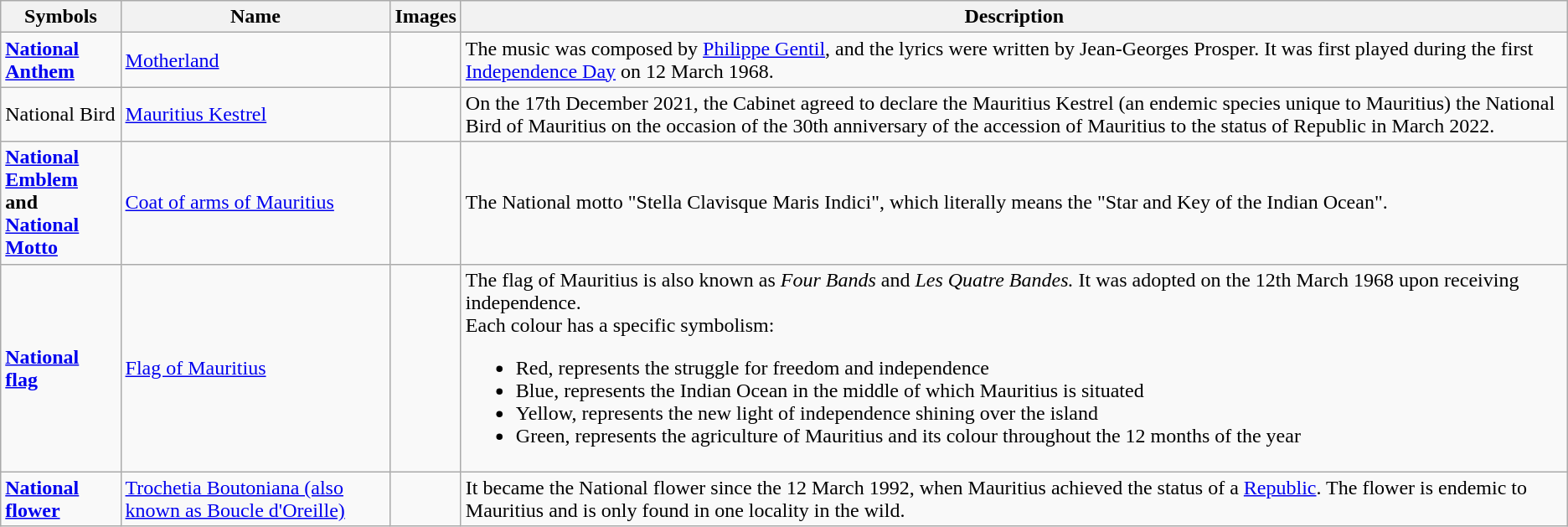<table class="wikitable">
<tr>
<th>Symbols</th>
<th>Name</th>
<th>Images</th>
<th>Description</th>
</tr>
<tr>
<td><strong><a href='#'>National Anthem</a></strong></td>
<td><a href='#'>Motherland</a></td>
<td></td>
<td>The music was composed by <a href='#'>Philippe Gentil</a>, and the lyrics were written by Jean-Georges Prosper. It was first played during the first <a href='#'>Independence Day</a> on 12 March 1968.</td>
</tr>
<tr>
<td>National Bird</td>
<td><a href='#'>Mauritius Kestrel</a></td>
<td></td>
<td>On the 17th December 2021, the Cabinet agreed to declare the Mauritius Kestrel (an endemic species unique to Mauritius) the National Bird of Mauritius on the occasion of the 30th anniversary of the accession of Mauritius to the status of Republic in March 2022.</td>
</tr>
<tr>
<td><strong><a href='#'>National Emblem</a></strong><br><strong>and</strong><br><strong><a href='#'>National Motto</a></strong></td>
<td><a href='#'>Coat of arms of Mauritius</a></td>
<td></td>
<td>The National motto "Stella Clavisque Maris Indici", which literally means the "Star and Key of the Indian Ocean".</td>
</tr>
<tr>
<td><strong><a href='#'>National flag</a></strong></td>
<td><a href='#'>Flag of Mauritius</a></td>
<td></td>
<td>The flag of Mauritius is also known as <em>Four Bands</em> and <em>Les Quatre Bandes.</em> It was adopted on the 12th March 1968 upon receiving independence.<br>Each colour has a specific symbolism:<ul><li>Red, represents the struggle for freedom and independence</li><li>Blue, represents the Indian Ocean in the middle of which Mauritius is situated</li><li>Yellow, represents the new light of independence shining over the island</li><li>Green, represents the agriculture of Mauritius and its colour throughout the 12 months of the year</li></ul></td>
</tr>
<tr>
<td><a href='#'><strong>National flower</strong></a></td>
<td><a href='#'>Trochetia Boutoniana (also known as Boucle d'Oreille)</a></td>
<td></td>
<td>It became the National flower since the 12 March 1992, when Mauritius achieved the status of a <a href='#'>Republic</a>. The flower is endemic to Mauritius and is only found in one locality in the wild.</td>
</tr>
</table>
